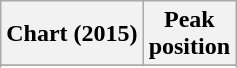<table class="wikitable sortable plainrowheaders" style="text-align:center">
<tr>
<th scope="col">Chart (2015)</th>
<th scope="col">Peak<br> position</th>
</tr>
<tr>
</tr>
<tr>
</tr>
</table>
